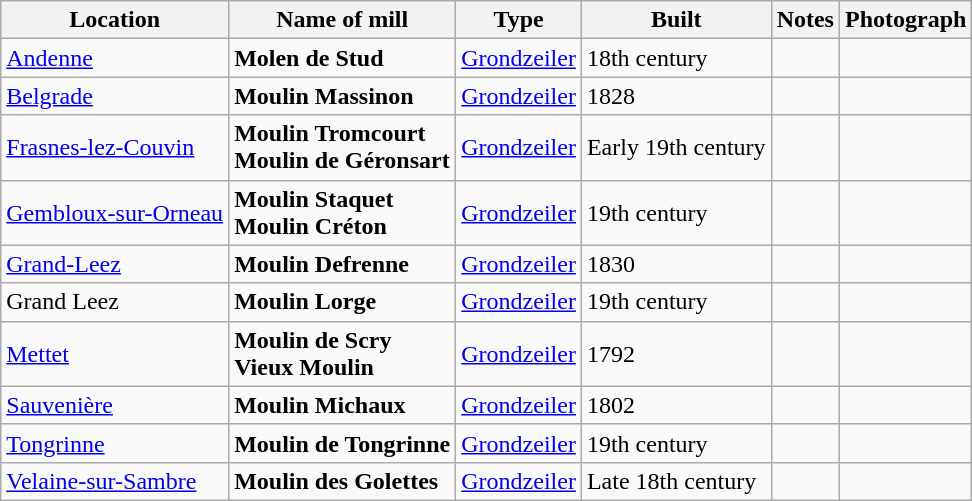<table class="wikitable">
<tr>
<th>Location</th>
<th>Name of mill</th>
<th>Type</th>
<th>Built</th>
<th>Notes</th>
<th>Photograph</th>
</tr>
<tr>
<td><a href='#'>Andenne</a></td>
<td><strong>Molen de Stud</strong></td>
<td><a href='#'>Grondzeiler</a></td>
<td>18th century</td>
<td> </td>
<td></td>
</tr>
<tr>
<td><a href='#'>Belgrade</a></td>
<td><strong>Moulin Massinon</strong></td>
<td><a href='#'>Grondzeiler</a></td>
<td>1828</td>
<td> </td>
<td></td>
</tr>
<tr>
<td><a href='#'>Frasnes-lez-Couvin</a></td>
<td><strong>Moulin Tromcourt<br>Moulin de Géronsart</strong></td>
<td><a href='#'>Grondzeiler</a></td>
<td>Early 19th century</td>
<td> </td>
<td></td>
</tr>
<tr>
<td><a href='#'>Gembloux-sur-Orneau</a></td>
<td><strong>Moulin Staquet<br>Moulin Créton</strong></td>
<td><a href='#'>Grondzeiler</a></td>
<td>19th century</td>
<td> </td>
<td></td>
</tr>
<tr>
<td><a href='#'>Grand-Leez</a></td>
<td><strong>Moulin Defrenne</strong></td>
<td><a href='#'>Grondzeiler</a></td>
<td>1830</td>
<td> </td>
<td></td>
</tr>
<tr>
<td>Grand Leez</td>
<td><strong>Moulin Lorge</strong></td>
<td><a href='#'>Grondzeiler</a></td>
<td>19th century</td>
<td> </td>
<td></td>
</tr>
<tr>
<td><a href='#'>Mettet</a></td>
<td><strong>Moulin de Scry<br>Vieux Moulin</strong></td>
<td><a href='#'>Grondzeiler</a></td>
<td>1792</td>
<td> </td>
<td></td>
</tr>
<tr>
<td><a href='#'>Sauvenière</a></td>
<td><strong>Moulin Michaux</strong></td>
<td><a href='#'>Grondzeiler</a></td>
<td>1802</td>
<td> </td>
<td></td>
</tr>
<tr>
<td><a href='#'>Tongrinne</a></td>
<td><strong>Moulin de Tongrinne</strong></td>
<td><a href='#'>Grondzeiler</a></td>
<td>19th century</td>
<td> </td>
<td></td>
</tr>
<tr>
<td><a href='#'>Velaine-sur-Sambre</a></td>
<td><strong>Moulin des Golettes</strong></td>
<td><a href='#'>Grondzeiler</a></td>
<td>Late 18th century</td>
<td> </td>
<td></td>
</tr>
</table>
